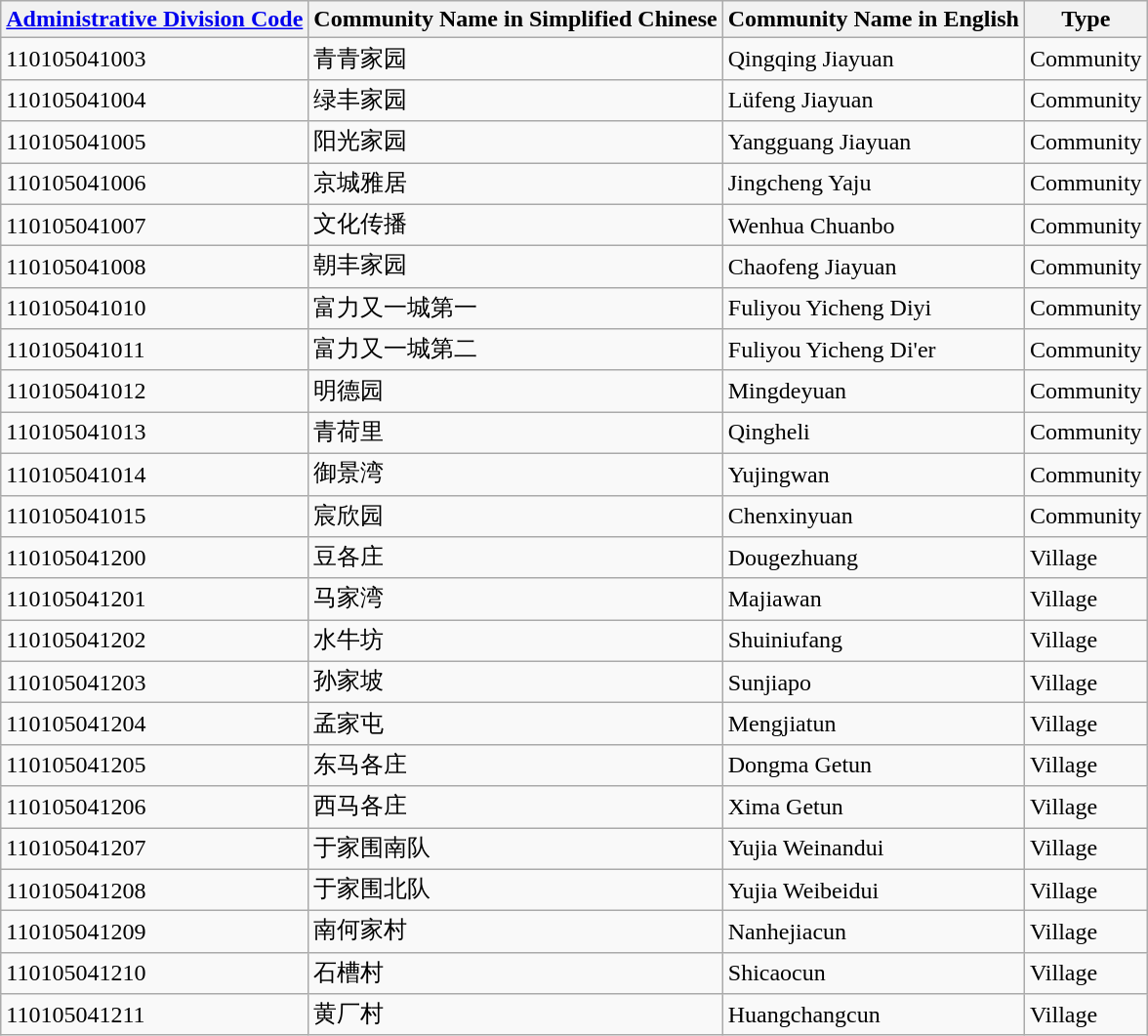<table class="wikitable sortable">
<tr>
<th><a href='#'>Administrative Division Code</a></th>
<th>Community Name in Simplified Chinese</th>
<th>Community Name in English</th>
<th>Type</th>
</tr>
<tr>
<td>110105041003</td>
<td>青青家园</td>
<td>Qingqing Jiayuan</td>
<td>Community</td>
</tr>
<tr>
<td>110105041004</td>
<td>绿丰家园</td>
<td>Lüfeng Jiayuan</td>
<td>Community</td>
</tr>
<tr>
<td>110105041005</td>
<td>阳光家园</td>
<td>Yangguang Jiayuan</td>
<td>Community</td>
</tr>
<tr>
<td>110105041006</td>
<td>京城雅居</td>
<td>Jingcheng Yaju</td>
<td>Community</td>
</tr>
<tr>
<td>110105041007</td>
<td>文化传播</td>
<td>Wenhua Chuanbo</td>
<td>Community</td>
</tr>
<tr>
<td>110105041008</td>
<td>朝丰家园</td>
<td>Chaofeng Jiayuan</td>
<td>Community</td>
</tr>
<tr>
<td>110105041010</td>
<td>富力又一城第一</td>
<td>Fuliyou Yicheng Diyi</td>
<td>Community</td>
</tr>
<tr>
<td>110105041011</td>
<td>富力又一城第二</td>
<td>Fuliyou Yicheng Di'er</td>
<td>Community</td>
</tr>
<tr>
<td>110105041012</td>
<td>明德园</td>
<td>Mingdeyuan</td>
<td>Community</td>
</tr>
<tr>
<td>110105041013</td>
<td>青荷里</td>
<td>Qingheli</td>
<td>Community</td>
</tr>
<tr>
<td>110105041014</td>
<td>御景湾</td>
<td>Yujingwan</td>
<td>Community</td>
</tr>
<tr>
<td>110105041015</td>
<td>宸欣园</td>
<td>Chenxinyuan</td>
<td>Community</td>
</tr>
<tr>
<td>110105041200</td>
<td>豆各庄</td>
<td>Dougezhuang</td>
<td>Village</td>
</tr>
<tr>
<td>110105041201</td>
<td>马家湾</td>
<td>Majiawan</td>
<td>Village</td>
</tr>
<tr>
<td>110105041202</td>
<td>水牛坊</td>
<td>Shuiniufang</td>
<td>Village</td>
</tr>
<tr>
<td>110105041203</td>
<td>孙家坡</td>
<td>Sunjiapo</td>
<td>Village</td>
</tr>
<tr>
<td>110105041204</td>
<td>孟家屯</td>
<td>Mengjiatun</td>
<td>Village</td>
</tr>
<tr>
<td>110105041205</td>
<td>东马各庄</td>
<td>Dongma Getun</td>
<td>Village</td>
</tr>
<tr>
<td>110105041206</td>
<td>西马各庄</td>
<td>Xima Getun</td>
<td>Village</td>
</tr>
<tr>
<td>110105041207</td>
<td>于家围南队</td>
<td>Yujia Weinandui</td>
<td>Village</td>
</tr>
<tr>
<td>110105041208</td>
<td>于家围北队</td>
<td>Yujia Weibeidui</td>
<td>Village</td>
</tr>
<tr>
<td>110105041209</td>
<td>南何家村</td>
<td>Nanhejiacun</td>
<td>Village</td>
</tr>
<tr>
<td>110105041210</td>
<td>石槽村</td>
<td>Shicaocun</td>
<td>Village</td>
</tr>
<tr>
<td>110105041211</td>
<td>黄厂村</td>
<td>Huangchangcun</td>
<td>Village</td>
</tr>
</table>
